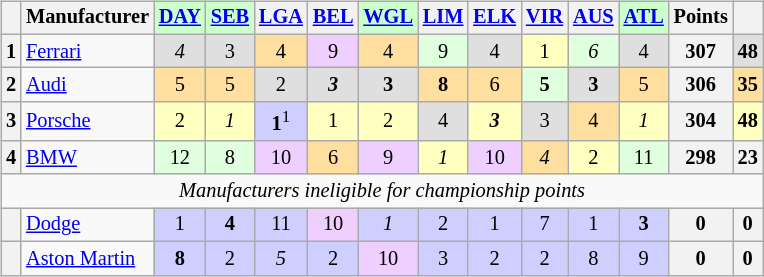<table>
<tr>
<td><br><table class="wikitable" style="font-size:85%; text-align:center">
<tr style="background:#f9f9f9; vertical-align:top;">
<th valign=middle></th>
<th valign="middle">Manufacturer</th>
<td style="background:#ccffcc;"><strong><a href='#'>DAY</a></strong><br></td>
<td style="background:#ccffcc;"><strong><a href='#'>SEB</a></strong><br></td>
<th><a href='#'>LGA</a><br></th>
<th><a href='#'>BEL</a><br></th>
<td style="background:#ccffcc;"><strong><a href='#'>WGL</a></strong><br></td>
<th><a href='#'>LIM</a><br></th>
<th><a href='#'>ELK</a><br></th>
<th><a href='#'>VIR</a><br></th>
<th><a href='#'>AUS</a><br></th>
<td style="background:#ccffcc;"><strong><a href='#'>ATL</a></strong><br></td>
<th valign="middle">Points</th>
<th valign="middle"></th>
</tr>
<tr>
<th>1</th>
<td align="left"><a href='#'>Ferrari</a></td>
<td style="background:#dfdfdf;"><em>4</em></td>
<td style="background:#dfdfdf;">3</td>
<td style="background:#ffdf9f;">4</td>
<td style="background:#efcfff;">9</td>
<td style="background:#ffdf9f;">4</td>
<td style="background:#dfffdf;">9</td>
<td style="background:#dfdfdf;">4</td>
<td style="background:#ffffbf;">1</td>
<td style="background:#dfffdf;"><em>6</em></td>
<td style="background:#dfdfdf;">4</td>
<th>307</th>
<td style="background:#dfdfdf;"><strong>48</strong></td>
</tr>
<tr>
<th>2</th>
<td align="left"><a href='#'>Audi</a></td>
<td style="background:#ffdf9f;">5</td>
<td style="background:#ffdf9f;">5</td>
<td style="background:#dfdfdf;">2</td>
<td style="background:#dfdfdf;"><strong><em>3</em></strong></td>
<td style="background:#dfdfdf;"><strong>3</strong></td>
<td style="background:#ffdf9f;"><strong>8</strong></td>
<td style="background:#ffdf9f;">6</td>
<td style="background:#dfffdf;"><strong>5</strong></td>
<td style="background:#dfdfdf;"><strong>3</strong></td>
<td style="background:#ffdf9f;">5</td>
<th>306</th>
<td style="background:#ffdf9f;"><strong>35</strong></td>
</tr>
<tr>
<th>3</th>
<td align="left"><a href='#'>Porsche</a></td>
<td style="background:#ffffbf;">2</td>
<td style="background:#ffffbf;"><em>1</em></td>
<td style="background:#cfcfff;"><strong>1</strong><sup>1</sup></td>
<td style="background:#ffffbf;">1</td>
<td style="background:#ffffbf;">2</td>
<td style="background:#dfdfdf;">4</td>
<td style="background:#ffffbf;"><strong><em>3</em></strong></td>
<td style="background:#dfdfdf;">3</td>
<td style="background:#ffdf9f;">4</td>
<td style="background:#ffffbf;"><em>1</em></td>
<th>304</th>
<td style="background:#ffffbf;"><strong>48</strong></td>
</tr>
<tr>
<th>4</th>
<td align="left"><a href='#'>BMW</a></td>
<td style="background:#dfffdf;">12</td>
<td style="background:#dfffdf;">8</td>
<td style="background:#efcfff;">10</td>
<td style="background:#ffdf9f;">6</td>
<td style="background:#efcfff;">9</td>
<td style="background:#ffffbf;"><em>1</em></td>
<td style="background:#efcfff;">10</td>
<td style="background:#ffdf9f;"><em>4</em></td>
<td style="background:#ffffbf;">2</td>
<td style="background:#dfffdf;">11</td>
<th>298</th>
<th>23</th>
</tr>
<tr>
<td colspan=14><em>Manufacturers ineligible for championship points</em></td>
</tr>
<tr>
<th></th>
<td align="left"><a href='#'>Dodge</a></td>
<td style="background:#cfcfff;">1</td>
<td style="background:#cfcfff;"><strong>4</strong></td>
<td style="background:#cfcfff;">11</td>
<td style="background:#efcfff;">10</td>
<td style="background:#cfcfff;"><em>1</em></td>
<td style="background:#cfcfff;">2</td>
<td style="background:#cfcfff;">1</td>
<td style="background:#cfcfff;">7</td>
<td style="background:#cfcfff;">1</td>
<td style="background:#cfcfff;"><strong>3</strong></td>
<th>0</th>
<th>0</th>
</tr>
<tr>
<th></th>
<td align="left"><a href='#'>Aston Martin</a></td>
<td style="background:#cfcfff;"><strong>8</strong></td>
<td style="background:#cfcfff;">2</td>
<td style="background:#cfcfff;"><em>5</em></td>
<td style="background:#cfcfff;">2</td>
<td style="background:#efcfff;">10</td>
<td style="background:#cfcfff;">3</td>
<td style="background:#cfcfff;">2</td>
<td style="background:#cfcfff;">2</td>
<td style="background:#cfcfff;">8</td>
<td style="background:#cfcfff;">9</td>
<th>0</th>
<th>0</th>
</tr>
</table>
</td>
</tr>
</table>
